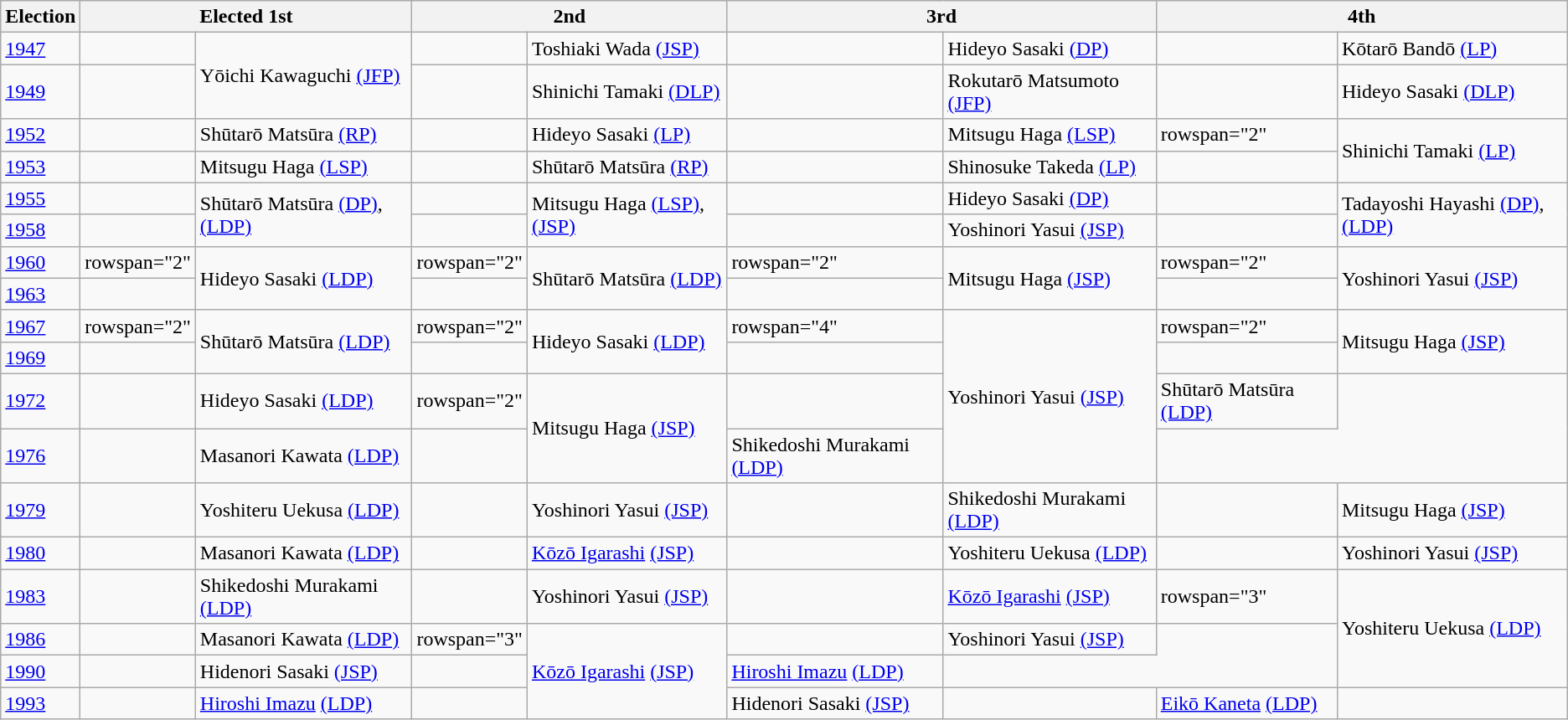<table class="wikitable" border="1">
<tr>
<th>Election</th>
<th colspan="2">Elected 1st</th>
<th colspan="2">2nd</th>
<th colspan="2">3rd</th>
<th colspan="2">4th</th>
</tr>
<tr>
<td><a href='#'>1947</a></td>
<td></td>
<td rowspan="2">Yōichi Kawaguchi <a href='#'>(JFP)</a></td>
<td></td>
<td>Toshiaki Wada <a href='#'>(JSP)</a></td>
<td></td>
<td>Hideyo Sasaki <a href='#'>(DP)</a></td>
<td></td>
<td>Kōtarō Bandō <a href='#'>(LP)</a></td>
</tr>
<tr>
<td><a href='#'>1949</a></td>
<td></td>
<td></td>
<td>Shinichi Tamaki <a href='#'>(DLP)</a></td>
<td></td>
<td>Rokutarō Matsumoto <a href='#'>(JFP)</a></td>
<td></td>
<td>Hideyo Sasaki <a href='#'>(DLP)</a></td>
</tr>
<tr>
<td><a href='#'>1952</a></td>
<td></td>
<td>Shūtarō Matsūra <a href='#'>(RP)</a></td>
<td></td>
<td>Hideyo Sasaki <a href='#'>(LP)</a></td>
<td></td>
<td>Mitsugu Haga <a href='#'>(LSP)</a></td>
<td>rowspan="2" </td>
<td rowspan="2">Shinichi Tamaki <a href='#'>(LP)</a></td>
</tr>
<tr>
<td><a href='#'>1953</a></td>
<td></td>
<td>Mitsugu Haga <a href='#'>(LSP)</a></td>
<td></td>
<td>Shūtarō Matsūra <a href='#'>(RP)</a></td>
<td></td>
<td>Shinosuke Takeda <a href='#'>(LP)</a></td>
</tr>
<tr>
<td><a href='#'>1955</a></td>
<td></td>
<td rowspan="2">Shūtarō Matsūra <a href='#'>(DP)</a>, <a href='#'>(LDP)</a></td>
<td></td>
<td rowspan="2">Mitsugu Haga <a href='#'>(LSP)</a>, <a href='#'>(JSP)</a></td>
<td></td>
<td>Hideyo Sasaki <a href='#'>(DP)</a></td>
<td></td>
<td rowspan="2">Tadayoshi Hayashi <a href='#'>(DP)</a>, <a href='#'>(LDP)</a></td>
</tr>
<tr>
<td><a href='#'>1958</a></td>
<td></td>
<td></td>
<td></td>
<td>Yoshinori Yasui <a href='#'>(JSP)</a></td>
<td></td>
</tr>
<tr>
<td><a href='#'>1960</a></td>
<td>rowspan="2" </td>
<td rowspan="2">Hideyo Sasaki <a href='#'>(LDP)</a></td>
<td>rowspan="2" </td>
<td rowspan="2">Shūtarō Matsūra <a href='#'>(LDP)</a></td>
<td>rowspan="2" </td>
<td rowspan="2">Mitsugu Haga <a href='#'>(JSP)</a></td>
<td>rowspan="2" </td>
<td rowspan="2">Yoshinori Yasui <a href='#'>(JSP)</a></td>
</tr>
<tr>
<td><a href='#'>1963</a></td>
</tr>
<tr>
<td><a href='#'>1967</a></td>
<td>rowspan="2" </td>
<td rowspan="2">Shūtarō Matsūra <a href='#'>(LDP)</a></td>
<td>rowspan="2" </td>
<td rowspan="2">Hideyo Sasaki <a href='#'>(LDP)</a></td>
<td>rowspan="4" </td>
<td rowspan="4">Yoshinori Yasui <a href='#'>(JSP)</a></td>
<td>rowspan="2" </td>
<td rowspan="2">Mitsugu Haga <a href='#'>(JSP)</a></td>
</tr>
<tr>
<td><a href='#'>1969</a></td>
</tr>
<tr>
<td><a href='#'>1972</a></td>
<td></td>
<td>Hideyo Sasaki <a href='#'>(LDP)</a></td>
<td>rowspan="2" </td>
<td rowspan="2">Mitsugu Haga <a href='#'>(JSP)</a></td>
<td></td>
<td>Shūtarō Matsūra <a href='#'>(LDP)</a></td>
</tr>
<tr>
<td><a href='#'>1976</a></td>
<td></td>
<td>Masanori Kawata <a href='#'>(LDP)</a></td>
<td></td>
<td>Shikedoshi Murakami <a href='#'>(LDP)</a></td>
</tr>
<tr>
<td><a href='#'>1979</a></td>
<td></td>
<td>Yoshiteru Uekusa <a href='#'>(LDP)</a></td>
<td></td>
<td>Yoshinori Yasui <a href='#'>(JSP)</a></td>
<td></td>
<td>Shikedoshi Murakami <a href='#'>(LDP)</a></td>
<td></td>
<td>Mitsugu Haga <a href='#'>(JSP)</a></td>
</tr>
<tr>
<td><a href='#'>1980</a></td>
<td></td>
<td>Masanori Kawata <a href='#'>(LDP)</a></td>
<td></td>
<td><a href='#'>Kōzō Igarashi</a> <a href='#'>(JSP)</a></td>
<td></td>
<td>Yoshiteru Uekusa <a href='#'>(LDP)</a></td>
<td></td>
<td>Yoshinori Yasui <a href='#'>(JSP)</a></td>
</tr>
<tr>
<td><a href='#'>1983</a></td>
<td></td>
<td>Shikedoshi Murakami <a href='#'>(LDP)</a></td>
<td></td>
<td>Yoshinori Yasui <a href='#'>(JSP)</a></td>
<td></td>
<td><a href='#'>Kōzō Igarashi</a> <a href='#'>(JSP)</a></td>
<td>rowspan="3" </td>
<td rowspan="3">Yoshiteru Uekusa <a href='#'>(LDP)</a></td>
</tr>
<tr>
<td><a href='#'>1986</a></td>
<td></td>
<td>Masanori Kawata <a href='#'>(LDP)</a></td>
<td>rowspan="3" </td>
<td rowspan="3"><a href='#'>Kōzō Igarashi</a> <a href='#'>(JSP)</a></td>
<td></td>
<td>Yoshinori Yasui <a href='#'>(JSP)</a></td>
</tr>
<tr>
<td><a href='#'>1990</a></td>
<td></td>
<td>Hidenori Sasaki <a href='#'>(JSP)</a></td>
<td></td>
<td><a href='#'>Hiroshi Imazu</a> <a href='#'>(LDP)</a></td>
</tr>
<tr>
<td><a href='#'>1993</a></td>
<td></td>
<td><a href='#'>Hiroshi Imazu</a> <a href='#'>(LDP)</a></td>
<td></td>
<td>Hidenori Sasaki <a href='#'>(JSP)</a></td>
<td></td>
<td><a href='#'>Eikō Kaneta</a> <a href='#'>(LDP)</a></td>
</tr>
</table>
